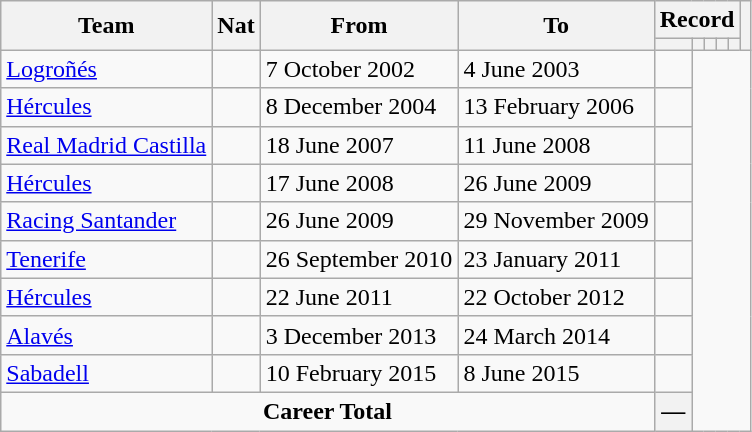<table class="wikitable" style="text-align: center">
<tr>
<th rowspan="2">Team</th>
<th rowspan="2">Nat</th>
<th rowspan="2">From</th>
<th rowspan="2">To</th>
<th colspan="5">Record</th>
<th rowspan=2></th>
</tr>
<tr>
<th></th>
<th></th>
<th></th>
<th></th>
<th></th>
</tr>
<tr>
<td align="left"><a href='#'>Logroñés</a></td>
<td></td>
<td align=left>7 October 2002</td>
<td align=left>4 June 2003<br></td>
<td></td>
</tr>
<tr>
<td align="left"><a href='#'>Hércules</a></td>
<td></td>
<td align=left>8 December 2004</td>
<td align=left>13 February 2006<br></td>
<td></td>
</tr>
<tr>
<td align="left"><a href='#'>Real Madrid Castilla</a></td>
<td></td>
<td align=left>18 June 2007</td>
<td align=left>11 June 2008<br></td>
<td></td>
</tr>
<tr>
<td align="left"><a href='#'>Hércules</a></td>
<td></td>
<td align=left>17 June 2008</td>
<td align=left>26 June 2009<br></td>
<td></td>
</tr>
<tr>
<td align="left"><a href='#'>Racing Santander</a></td>
<td></td>
<td align=left>26 June 2009</td>
<td align=left>29 November 2009<br></td>
<td></td>
</tr>
<tr>
<td align="left"><a href='#'>Tenerife</a></td>
<td></td>
<td align=left>26 September 2010</td>
<td align=left>23 January 2011<br></td>
<td></td>
</tr>
<tr>
<td align="left"><a href='#'>Hércules</a></td>
<td></td>
<td align=left>22 June 2011</td>
<td align=left>22 October 2012<br></td>
<td></td>
</tr>
<tr>
<td align="left"><a href='#'>Alavés</a></td>
<td></td>
<td align=left>3 December 2013</td>
<td align=left>24 March 2014<br></td>
<td></td>
</tr>
<tr>
<td align="left"><a href='#'>Sabadell</a></td>
<td></td>
<td align=left>10 February 2015</td>
<td align=left>8 June 2015<br></td>
<td></td>
</tr>
<tr>
<td colspan=4><strong>Career Total</strong><br></td>
<th>—</th>
</tr>
</table>
